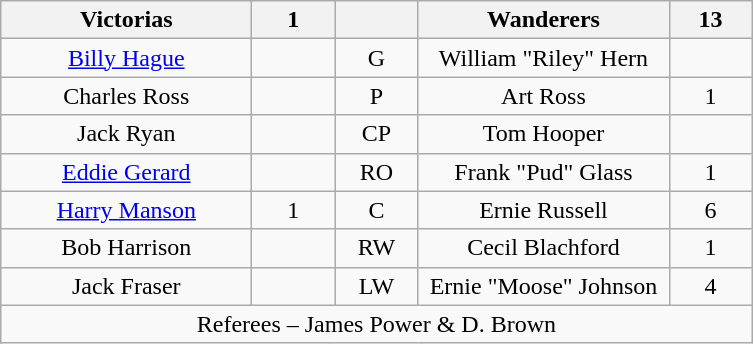<table class="wikitable" style="text-align:center;">
<tr>
<th style="width:10em">Victorias</th>
<th style="width:3em">1</th>
<th style="width:3em"></th>
<th style="width:10em">Wanderers</th>
<th style="width:3em">13</th>
</tr>
<tr>
<td><a href='#'>Billy Hague</a></td>
<td></td>
<td>G</td>
<td>William "Riley" Hern</td>
<td></td>
</tr>
<tr>
<td>Charles Ross</td>
<td></td>
<td>P</td>
<td>Art Ross</td>
<td>1</td>
</tr>
<tr>
<td>Jack Ryan</td>
<td></td>
<td>CP</td>
<td>Tom Hooper</td>
<td></td>
</tr>
<tr>
<td><a href='#'>Eddie Gerard</a></td>
<td></td>
<td>RO</td>
<td>Frank "Pud" Glass</td>
<td>1</td>
</tr>
<tr>
<td><a href='#'>Harry Manson</a></td>
<td>1</td>
<td>C</td>
<td>Ernie Russell</td>
<td>6</td>
</tr>
<tr>
<td>Bob Harrison</td>
<td></td>
<td>RW</td>
<td>Cecil Blachford</td>
<td>1</td>
</tr>
<tr>
<td>Jack Fraser</td>
<td></td>
<td>LW</td>
<td>Ernie "Moose" Johnson</td>
<td>4</td>
</tr>
<tr>
<td colspan="5">Referees – James Power & D. Brown</td>
</tr>
</table>
